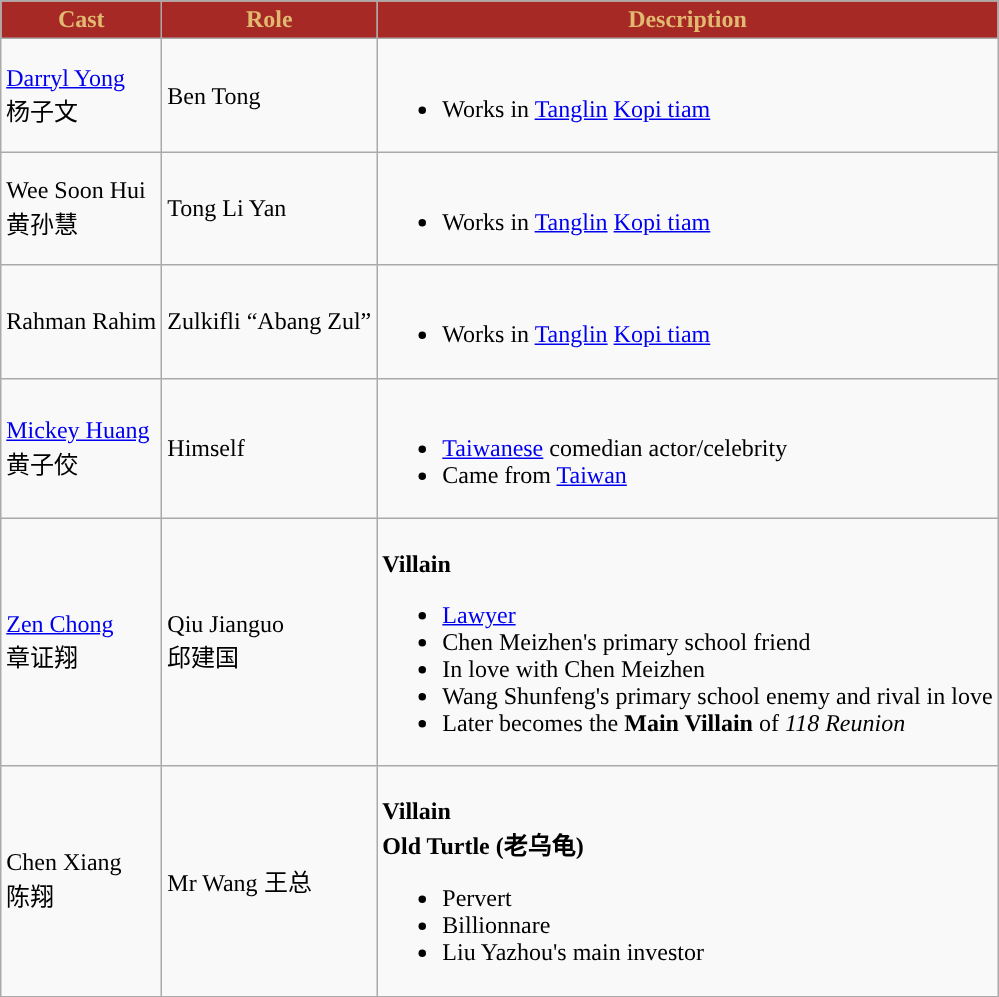<table class="wikitable">
<tr>
<th style="background:#A62925; color:#e1b971;">Cast</th>
<th style="background:#A62925; color:#e1b971;">Role</th>
<th style="background:#A62925; color:#e1b971;">Description</th>
</tr>
<tr>
<td><a href='#'>Darryl Yong</a><br>杨子文</td>
<td>Ben Tong</td>
<td><br><ul><li>Works in <a href='#'>Tanglin</a> <a href='#'>Kopi tiam</a></li></ul></td>
</tr>
<tr>
<td>Wee Soon Hui<br>黄孙慧</td>
<td>Tong Li Yan</td>
<td><br><ul><li>Works in <a href='#'>Tanglin</a> <a href='#'>Kopi tiam</a></li></ul></td>
</tr>
<tr>
<td>Rahman Rahim</td>
<td>Zulkifli “Abang Zul”</td>
<td><br><ul><li>Works in <a href='#'>Tanglin</a> <a href='#'>Kopi tiam</a></li></ul></td>
</tr>
<tr>
<td><a href='#'>Mickey Huang</a><br>黄子佼</td>
<td>Himself</td>
<td><br><ul><li><a href='#'>Taiwanese</a> comedian actor/celebrity</li><li>Came from <a href='#'>Taiwan</a></li></ul></td>
</tr>
<tr>
<td><a href='#'>Zen Chong</a><br>章证翔</td>
<td>Qiu Jianguo <br> 邱建国</td>
<td><br><strong>Villain</strong><ul><li><a href='#'>Lawyer</a></li><li>Chen Meizhen's primary school friend</li><li>In love with Chen Meizhen</li><li>Wang Shunfeng's primary school enemy and rival in love</li><li>Later becomes the <strong>Main Villain</strong> of <em>118 Reunion</em></li></ul></td>
</tr>
<tr>
<td>Chen Xiang<br>陈翔</td>
<td>Mr Wang 王总</td>
<td><br><strong>Villain</strong> <br> <strong>Old Turtle (老乌龟)</strong><ul><li>Pervert</li><li>Billionnare</li><li>Liu Yazhou's main investor</li></ul></td>
</tr>
</table>
